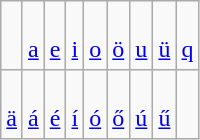<table class="wikitable" style="line-height: 1.2">
<tr align=center>
<td></td>
<td> <br> <a href='#'>a</a></td>
<td> <br> <a href='#'>e</a></td>
<td> <br> <a href='#'>i</a></td>
<td> <br> <a href='#'>o</a></td>
<td> <br> <a href='#'>ö</a></td>
<td> <br> <a href='#'>u</a></td>
<td> <br> <a href='#'>ü</a></td>
<td> <br> <a href='#'>q</a></td>
</tr>
<tr align=center>
<td> <br> <a href='#'>ä</a></td>
<td> <br> <a href='#'>á</a></td>
<td> <br> <a href='#'>é</a></td>
<td> <br> <a href='#'>í</a></td>
<td> <br> <a href='#'>ó</a></td>
<td> <br> <a href='#'>ő</a></td>
<td> <br> <a href='#'>ú</a></td>
<td> <br> <a href='#'>ű</a></td>
<td></td>
</tr>
</table>
